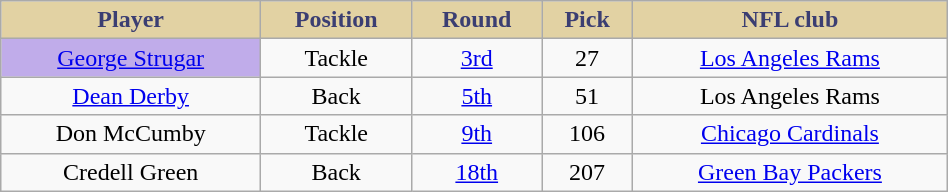<table class="wikitable" style="width:50%;">
<tr style="text-align:center; background:#e2d2a3; color:#3b3e72;">
<td><strong>Player</strong></td>
<td><strong>Position</strong></td>
<td><strong>Round</strong></td>
<td><strong>Pick</strong></td>
<td><strong>NFL club</strong></td>
</tr>
<tr style="text-align:center;" bgcolor="">
<td bgcolor="C0ACEA"><a href='#'>George Strugar</a></td>
<td>Tackle</td>
<td><a href='#'>3rd</a></td>
<td>27</td>
<td><a href='#'>Los Angeles Rams</a></td>
</tr>
<tr style="text-align:center;" bgcolor="">
<td><a href='#'>Dean Derby</a></td>
<td>Back</td>
<td><a href='#'>5th</a></td>
<td>51</td>
<td>Los Angeles Rams</td>
</tr>
<tr style="text-align:center;" bgcolor="">
<td>Don McCumby</td>
<td>Tackle</td>
<td><a href='#'>9th</a></td>
<td>106</td>
<td><a href='#'>Chicago Cardinals</a></td>
</tr>
<tr style="text-align:center;" bgcolor="">
<td>Credell Green</td>
<td>Back</td>
<td><a href='#'>18th</a></td>
<td>207</td>
<td><a href='#'>Green Bay Packers</a></td>
</tr>
</table>
